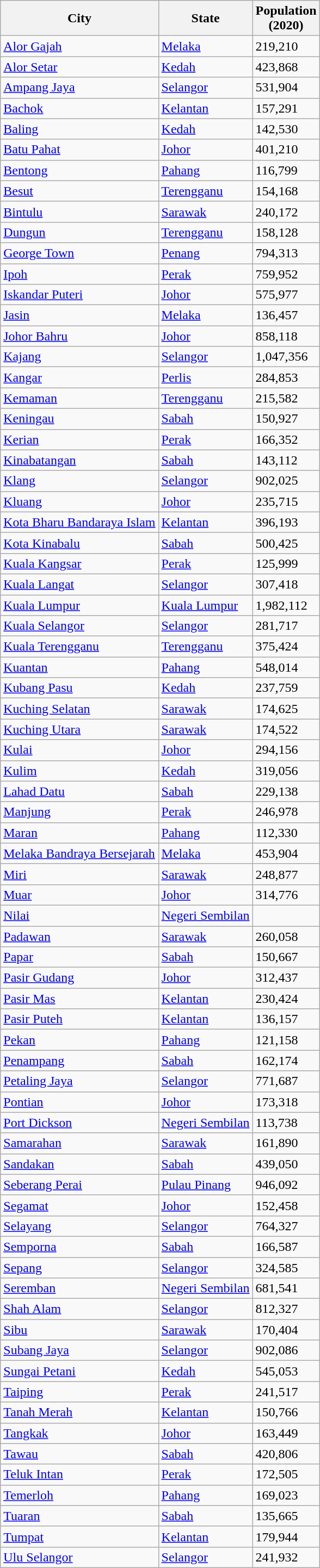<table class="wikitable sortable sticky-header col3right">
<tr>
<th>City</th>
<th>State</th>
<th>Population<br>(2020)</th>
</tr>
<tr>
<td><a href='#'>Alor Gajah</a></td>
<td><a href='#'>Melaka</a></td>
<td>219,210</td>
</tr>
<tr>
<td><a href='#'>Alor Setar</a></td>
<td><a href='#'>Kedah</a></td>
<td>423,868</td>
</tr>
<tr>
<td><a href='#'>Ampang Jaya</a></td>
<td><a href='#'>Selangor</a></td>
<td>531,904</td>
</tr>
<tr>
<td><a href='#'>Bachok</a></td>
<td><a href='#'>Kelantan</a></td>
<td>157,291</td>
</tr>
<tr>
<td><a href='#'>Baling</a></td>
<td><a href='#'>Kedah</a></td>
<td>142,530</td>
</tr>
<tr>
<td><a href='#'>Batu Pahat</a></td>
<td><a href='#'>Johor</a></td>
<td>401,210</td>
</tr>
<tr>
<td><a href='#'>Bentong</a></td>
<td><a href='#'>Pahang</a></td>
<td>116,799</td>
</tr>
<tr>
<td><a href='#'>Besut</a></td>
<td><a href='#'>Terengganu</a></td>
<td>154,168</td>
</tr>
<tr>
<td><a href='#'>Bintulu</a></td>
<td><a href='#'>Sarawak</a></td>
<td>240,172</td>
</tr>
<tr>
<td><a href='#'>Dungun</a></td>
<td><a href='#'>Terengganu</a></td>
<td>158,128</td>
</tr>
<tr>
<td><a href='#'>George Town</a></td>
<td><a href='#'>Penang</a></td>
<td>794,313</td>
</tr>
<tr>
<td><a href='#'>Ipoh</a></td>
<td><a href='#'>Perak</a></td>
<td>759,952</td>
</tr>
<tr>
<td><a href='#'>Iskandar Puteri</a></td>
<td><a href='#'>Johor</a></td>
<td>575,977</td>
</tr>
<tr>
<td><a href='#'>Jasin</a></td>
<td><a href='#'>Melaka</a></td>
<td>136,457</td>
</tr>
<tr>
<td><a href='#'>Johor Bahru</a></td>
<td><a href='#'>Johor</a></td>
<td>858,118</td>
</tr>
<tr>
<td><a href='#'>Kajang</a></td>
<td><a href='#'>Selangor</a></td>
<td>1,047,356</td>
</tr>
<tr>
<td><a href='#'>Kangar</a></td>
<td><a href='#'>Perlis</a></td>
<td>284,853</td>
</tr>
<tr>
<td><a href='#'>Kemaman</a></td>
<td><a href='#'>Terengganu</a></td>
<td>215,582</td>
</tr>
<tr>
<td><a href='#'>Keningau</a></td>
<td><a href='#'>Sabah</a></td>
<td>150,927</td>
</tr>
<tr>
<td><a href='#'>Kerian</a></td>
<td><a href='#'>Perak</a></td>
<td>166,352</td>
</tr>
<tr>
<td><a href='#'>Kinabatangan</a></td>
<td><a href='#'>Sabah</a></td>
<td>143,112</td>
</tr>
<tr>
<td><a href='#'>Klang</a></td>
<td><a href='#'>Selangor</a></td>
<td>902,025</td>
</tr>
<tr>
<td><a href='#'>Kluang</a></td>
<td><a href='#'>Johor</a></td>
<td>235,715</td>
</tr>
<tr>
<td><a href='#'>Kota Bharu Bandaraya Islam</a></td>
<td><a href='#'>Kelantan</a></td>
<td>396,193</td>
</tr>
<tr>
<td><a href='#'>Kota Kinabalu</a></td>
<td><a href='#'>Sabah</a></td>
<td>500,425</td>
</tr>
<tr>
<td><a href='#'>Kuala Kangsar</a></td>
<td><a href='#'>Perak</a></td>
<td>125,999</td>
</tr>
<tr>
<td><a href='#'>Kuala Langat</a></td>
<td><a href='#'>Selangor</a></td>
<td>307,418</td>
</tr>
<tr>
<td><a href='#'>Kuala Lumpur</a></td>
<td><a href='#'>Kuala Lumpur</a></td>
<td>1,982,112</td>
</tr>
<tr>
<td><a href='#'>Kuala Selangor</a></td>
<td><a href='#'>Selangor</a></td>
<td>281,717</td>
</tr>
<tr>
<td><a href='#'>Kuala Terengganu</a></td>
<td><a href='#'>Terengganu</a></td>
<td>375,424</td>
</tr>
<tr>
<td><a href='#'>Kuantan</a></td>
<td><a href='#'>Pahang</a></td>
<td>548,014</td>
</tr>
<tr>
<td><a href='#'>Kubang Pasu</a></td>
<td><a href='#'>Kedah</a></td>
<td>237,759</td>
</tr>
<tr>
<td><a href='#'>Kuching Selatan</a></td>
<td><a href='#'>Sarawak</a></td>
<td>174,625</td>
</tr>
<tr>
<td><a href='#'>Kuching Utara</a></td>
<td><a href='#'>Sarawak</a></td>
<td>174,522</td>
</tr>
<tr>
<td><a href='#'>Kulai</a></td>
<td><a href='#'>Johor</a></td>
<td>294,156</td>
</tr>
<tr>
<td><a href='#'>Kulim</a></td>
<td><a href='#'>Kedah</a></td>
<td>319,056</td>
</tr>
<tr>
<td><a href='#'>Lahad Datu</a></td>
<td><a href='#'>Sabah</a></td>
<td>229,138</td>
</tr>
<tr>
<td><a href='#'>Manjung</a></td>
<td><a href='#'>Perak</a></td>
<td>246,978</td>
</tr>
<tr>
<td><a href='#'>Maran</a></td>
<td><a href='#'>Pahang</a></td>
<td>112,330</td>
</tr>
<tr>
<td><a href='#'>Melaka Bandraya Bersejarah</a></td>
<td><a href='#'>Melaka</a></td>
<td>453,904</td>
</tr>
<tr>
<td><a href='#'>Miri</a></td>
<td><a href='#'>Sarawak</a></td>
<td>248,877</td>
</tr>
<tr>
<td><a href='#'>Muar</a></td>
<td><a href='#'>Johor</a></td>
<td>314,776</td>
</tr>
<tr>
<td><a href='#'>Nilai</a></td>
<td><a href='#'>Negeri Sembilan</a></td>
<td></td>
</tr>
<tr>
<td><a href='#'>Padawan</a></td>
<td><a href='#'>Sarawak</a></td>
<td>260,058</td>
</tr>
<tr>
<td><a href='#'>Papar</a></td>
<td><a href='#'>Sabah</a></td>
<td>150,667</td>
</tr>
<tr>
<td><a href='#'>Pasir Gudang</a></td>
<td><a href='#'>Johor</a></td>
<td>312,437</td>
</tr>
<tr>
<td><a href='#'>Pasir Mas</a></td>
<td><a href='#'>Kelantan</a></td>
<td>230,424</td>
</tr>
<tr>
<td><a href='#'>Pasir Puteh</a></td>
<td><a href='#'>Kelantan</a></td>
<td>136,157</td>
</tr>
<tr>
<td><a href='#'>Pekan</a></td>
<td><a href='#'>Pahang</a></td>
<td>121,158</td>
</tr>
<tr>
<td><a href='#'>Penampang</a></td>
<td><a href='#'>Sabah</a></td>
<td>162,174</td>
</tr>
<tr>
<td><a href='#'>Petaling Jaya</a></td>
<td><a href='#'>Selangor</a></td>
<td>771,687</td>
</tr>
<tr>
<td><a href='#'>Pontian</a></td>
<td><a href='#'>Johor</a></td>
<td>173,318</td>
</tr>
<tr>
<td><a href='#'>Port Dickson</a></td>
<td><a href='#'>Negeri Sembilan</a></td>
<td>113,738</td>
</tr>
<tr>
<td><a href='#'>Samarahan</a></td>
<td><a href='#'>Sarawak</a></td>
<td>161,890</td>
</tr>
<tr>
<td><a href='#'>Sandakan</a></td>
<td><a href='#'>Sabah</a></td>
<td>439,050</td>
</tr>
<tr>
<td><a href='#'>Seberang Perai</a></td>
<td><a href='#'>Pulau Pinang</a></td>
<td>946,092</td>
</tr>
<tr>
<td><a href='#'>Segamat</a></td>
<td><a href='#'>Johor</a></td>
<td>152,458</td>
</tr>
<tr>
<td><a href='#'>Selayang</a></td>
<td><a href='#'>Selangor</a></td>
<td>764,327</td>
</tr>
<tr>
<td><a href='#'>Semporna</a></td>
<td><a href='#'>Sabah</a></td>
<td>166,587</td>
</tr>
<tr>
<td><a href='#'>Sepang</a></td>
<td><a href='#'>Selangor</a></td>
<td>324,585</td>
</tr>
<tr>
<td><a href='#'>Seremban</a></td>
<td><a href='#'>Negeri Sembilan</a></td>
<td>681,541</td>
</tr>
<tr>
<td><a href='#'>Shah Alam</a></td>
<td><a href='#'>Selangor</a></td>
<td>812,327</td>
</tr>
<tr>
<td><a href='#'>Sibu</a></td>
<td><a href='#'>Sarawak</a></td>
<td>170,404</td>
</tr>
<tr>
<td><a href='#'>Subang Jaya</a></td>
<td><a href='#'>Selangor</a></td>
<td>902,086</td>
</tr>
<tr>
<td><a href='#'>Sungai Petani</a></td>
<td><a href='#'>Kedah</a></td>
<td>545,053</td>
</tr>
<tr>
<td><a href='#'>Taiping</a></td>
<td><a href='#'>Perak</a></td>
<td>241,517</td>
</tr>
<tr>
<td><a href='#'>Tanah Merah</a></td>
<td><a href='#'>Kelantan</a></td>
<td>150,766</td>
</tr>
<tr>
<td><a href='#'>Tangkak</a></td>
<td><a href='#'>Johor</a></td>
<td>163,449</td>
</tr>
<tr>
<td><a href='#'>Tawau</a></td>
<td><a href='#'>Sabah</a></td>
<td>420,806</td>
</tr>
<tr>
<td><a href='#'>Teluk Intan</a></td>
<td><a href='#'>Perak</a></td>
<td>172,505</td>
</tr>
<tr>
<td><a href='#'>Temerloh</a></td>
<td><a href='#'>Pahang</a></td>
<td>169,023</td>
</tr>
<tr>
<td><a href='#'>Tuaran</a></td>
<td><a href='#'>Sabah</a></td>
<td>135,665</td>
</tr>
<tr>
<td><a href='#'>Tumpat</a></td>
<td><a href='#'>Kelantan</a></td>
<td>179,944</td>
</tr>
<tr>
<td><a href='#'>Ulu Selangor</a></td>
<td><a href='#'>Selangor</a></td>
<td>241,932</td>
</tr>
</table>
